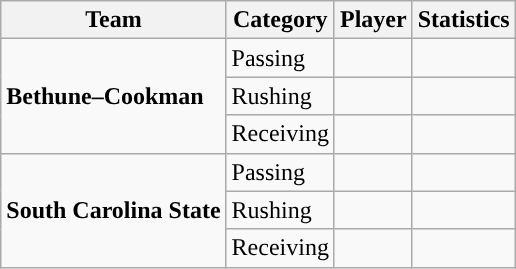<table class="wikitable" style="float: left;">
<tr>
<th>Team</th>
<th>Category</th>
<th>Player</th>
<th>Statistics</th>
</tr>
<tr>
<td rowspan=3><strong>Bethune–Cookman</strong></td>
<td>Passing</td>
<td> </td>
<td> </td>
</tr>
<tr>
<td>Rushing</td>
<td> </td>
<td> </td>
</tr>
<tr>
<td>Receiving</td>
<td> </td>
<td> </td>
</tr>
<tr>
<td rowspan=3><strong>South Carolina State</strong></td>
<td>Passing</td>
<td> </td>
<td> </td>
</tr>
<tr>
<td>Rushing</td>
<td> </td>
<td> </td>
</tr>
<tr>
<td>Receiving</td>
<td> </td>
<td> </td>
</tr>
</table>
